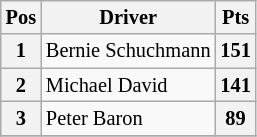<table class="wikitable" style="font-size: 85%;; text-align:center;">
<tr valign="top">
<th valign="middle">Pos</th>
<th valign="middle">Driver</th>
<th valign="middle">Pts</th>
</tr>
<tr>
<th>1</th>
<td align="left"> Bernie Schuchmann</td>
<th>151</th>
</tr>
<tr>
<th>2</th>
<td align="left"> Michael David</td>
<th>141</th>
</tr>
<tr>
<th>3</th>
<td align="left"> Peter Baron</td>
<th>89</th>
</tr>
<tr>
</tr>
</table>
